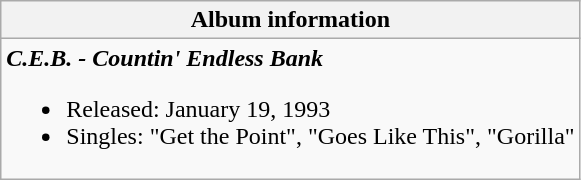<table class="wikitable">
<tr>
<th align="left">Album information</th>
</tr>
<tr>
<td align="left"><strong><em>C.E.B. - Countin' Endless Bank</em></strong><br><ul><li>Released: January 19, 1993</li><li>Singles: "Get the Point", "Goes Like This", "Gorilla"</li></ul></td>
</tr>
</table>
